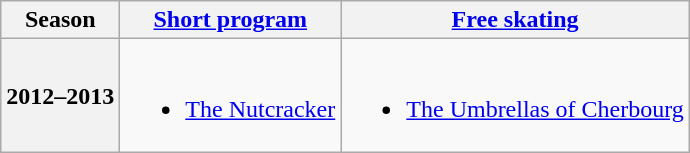<table class=wikitable style=text-align:center>
<tr>
<th>Season</th>
<th><a href='#'>Short program</a></th>
<th><a href='#'>Free skating</a></th>
</tr>
<tr>
<th>2012–2013 <br> </th>
<td><br><ul><li><a href='#'>The Nutcracker</a> <br></li></ul></td>
<td><br><ul><li><a href='#'>The Umbrellas of Cherbourg</a> <br></li></ul></td>
</tr>
</table>
